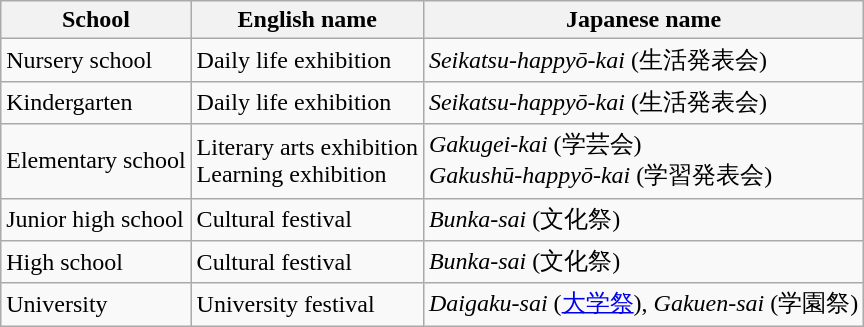<table class="wikitable">
<tr>
<th>School</th>
<th>English name</th>
<th>Japanese name</th>
</tr>
<tr>
<td>Nursery school</td>
<td>Daily life exhibition</td>
<td><em>Seikatsu-happyō-kai</em> (生活発表会)</td>
</tr>
<tr>
<td>Kindergarten</td>
<td>Daily life exhibition</td>
<td><em>Seikatsu-happyō-kai</em> (生活発表会)</td>
</tr>
<tr>
<td>Elementary school</td>
<td>Literary arts exhibition<br>Learning exhibition</td>
<td><em>Gakugei-kai</em> (学芸会)<br><em>Gakushū-happyō-kai</em> (学習発表会)</td>
</tr>
<tr>
<td>Junior high school</td>
<td>Cultural festival</td>
<td><em>Bunka-sai</em> (文化祭)</td>
</tr>
<tr>
<td>High school</td>
<td>Cultural festival</td>
<td><em>Bunka-sai</em> (文化祭)</td>
</tr>
<tr>
<td>University</td>
<td>University festival</td>
<td><em>Daigaku-sai</em> (<a href='#'>大学祭</a>), <em>Gakuen-sai</em> (学園祭)</td>
</tr>
</table>
